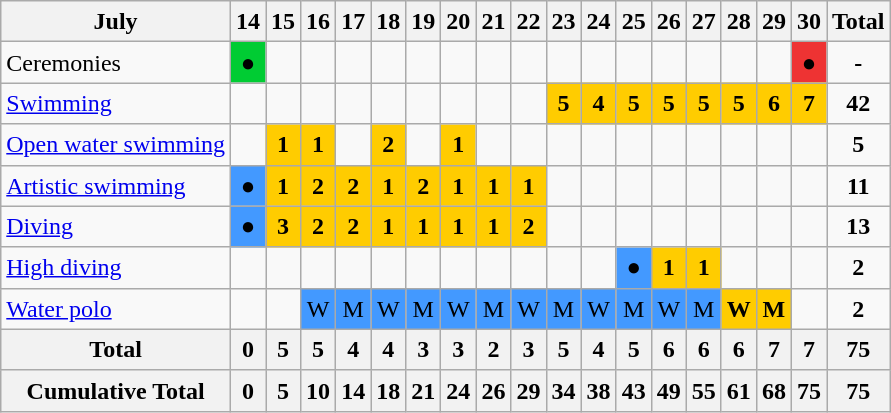<table class="wikitable" style="line-height:1.25em; text-align:center">
<tr>
<th>July</th>
<th>14</th>
<th>15</th>
<th>16</th>
<th>17</th>
<th>18</th>
<th>19</th>
<th>20</th>
<th>21</th>
<th>22</th>
<th>23</th>
<th>24</th>
<th>25</th>
<th>26</th>
<th>27</th>
<th>28</th>
<th>29</th>
<th>30</th>
<th>Total</th>
</tr>
<tr>
<td align=left>Ceremonies</td>
<td bgcolor=#00cc33><strong>●</strong></td>
<td></td>
<td></td>
<td></td>
<td></td>
<td></td>
<td></td>
<td></td>
<td></td>
<td></td>
<td></td>
<td></td>
<td></td>
<td></td>
<td></td>
<td></td>
<td bgcolor=#ee3333 align=center><strong>●</strong></td>
<td><strong>-</strong></td>
</tr>
<tr>
<td align=left><a href='#'>Swimming</a></td>
<td></td>
<td></td>
<td></td>
<td></td>
<td></td>
<td></td>
<td></td>
<td></td>
<td></td>
<td bgcolor=ffcc00><strong>5</strong></td>
<td bgcolor=ffcc00><strong>4</strong></td>
<td bgcolor=ffcc00><strong>5</strong></td>
<td bgcolor=ffcc00><strong>5</strong></td>
<td bgcolor=ffcc00><strong>5</strong></td>
<td bgcolor=ffcc00><strong>5</strong></td>
<td bgcolor=ffcc00><strong>6</strong></td>
<td bgcolor=ffcc00><strong>7</strong></td>
<td><strong>42</strong></td>
</tr>
<tr>
<td align=left><a href='#'>Open water swimming</a></td>
<td></td>
<td bgcolor=ffcc00><strong>1</strong></td>
<td bgcolor=ffcc00><strong>1</strong></td>
<td></td>
<td bgcolor=ffcc00><strong>2</strong></td>
<td></td>
<td bgcolor=ffcc00><strong>1</strong></td>
<td></td>
<td></td>
<td></td>
<td></td>
<td></td>
<td></td>
<td></td>
<td></td>
<td></td>
<td></td>
<td><strong>5</strong></td>
</tr>
<tr>
<td align=left><a href='#'>Artistic swimming</a></td>
<td bgcolor=4399ff>●</td>
<td bgcolor=ffcc00><strong>1</strong></td>
<td bgcolor=ffcc00><strong>2</strong></td>
<td bgcolor=ffcc00><strong>2</strong></td>
<td bgcolor=ffcc00><strong>1</strong></td>
<td bgcolor=ffcc00><strong>2</strong></td>
<td bgcolor=ffcc00><strong>1</strong></td>
<td bgcolor=ffcc00><strong>1</strong></td>
<td bgcolor=ffcc00><strong>1</strong></td>
<td></td>
<td></td>
<td></td>
<td></td>
<td></td>
<td></td>
<td></td>
<td></td>
<td><strong>11</strong></td>
</tr>
<tr>
<td align=left><a href='#'>Diving</a></td>
<td bgcolor=4399ff>●</td>
<td bgcolor=ffcc00><strong>3</strong></td>
<td bgcolor=ffcc00><strong>2</strong></td>
<td bgcolor=ffcc00><strong>2</strong></td>
<td bgcolor=ffcc00><strong>1</strong></td>
<td bgcolor=ffcc00><strong>1</strong></td>
<td bgcolor=ffcc00><strong>1</strong></td>
<td bgcolor=ffcc00><strong>1</strong></td>
<td bgcolor=ffcc00><strong>2</strong></td>
<td></td>
<td></td>
<td></td>
<td></td>
<td></td>
<td></td>
<td></td>
<td></td>
<td><strong>13</strong></td>
</tr>
<tr>
<td align=left><a href='#'>High diving</a></td>
<td></td>
<td></td>
<td></td>
<td></td>
<td></td>
<td></td>
<td></td>
<td></td>
<td></td>
<td></td>
<td></td>
<td bgcolor=4399ff>●</td>
<td bgcolor=ffcc00><strong>1</strong></td>
<td bgcolor=ffcc00><strong>1</strong></td>
<td></td>
<td></td>
<td></td>
<td><strong>2</strong></td>
</tr>
<tr>
<td align=left><a href='#'>Water polo</a></td>
<td></td>
<td></td>
<td bgcolor=4399ff>W</td>
<td bgcolor=4399ff>M</td>
<td bgcolor=4399ff>W</td>
<td bgcolor=4399ff>M</td>
<td bgcolor=4399ff>W</td>
<td bgcolor=4399ff>M</td>
<td bgcolor=4399ff>W</td>
<td bgcolor=4399ff>M</td>
<td bgcolor=4399ff>W</td>
<td bgcolor=4399ff>M</td>
<td bgcolor=4399ff>W</td>
<td bgcolor=4399ff>M</td>
<td bgcolor=ffcc00><strong>W</strong></td>
<td bgcolor=ffcc00><strong>M</strong></td>
<td></td>
<td><strong>2</strong></td>
</tr>
<tr>
<th>Total</th>
<th>0</th>
<th>5</th>
<th>5</th>
<th>4</th>
<th>4</th>
<th>3</th>
<th>3</th>
<th>2</th>
<th>3</th>
<th>5</th>
<th>4</th>
<th>5</th>
<th>6</th>
<th>6</th>
<th>6</th>
<th>7</th>
<th>7</th>
<th>75</th>
</tr>
<tr>
<th>Cumulative Total</th>
<th>0</th>
<th>5</th>
<th>10</th>
<th>14</th>
<th>18</th>
<th>21</th>
<th>24</th>
<th>26</th>
<th>29</th>
<th>34</th>
<th>38</th>
<th>43</th>
<th>49</th>
<th>55</th>
<th>61</th>
<th>68</th>
<th>75</th>
<th>75</th>
</tr>
</table>
